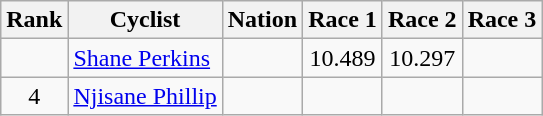<table class="wikitable sortable" style="text-align:center;">
<tr>
<th>Rank</th>
<th>Cyclist</th>
<th>Nation</th>
<th>Race 1</th>
<th>Race 2</th>
<th>Race 3</th>
</tr>
<tr>
<td></td>
<td align=left><a href='#'>Shane Perkins</a></td>
<td align=left></td>
<td>10.489</td>
<td>10.297</td>
<td></td>
</tr>
<tr>
<td>4</td>
<td align=left><a href='#'>Njisane Phillip</a></td>
<td align=left></td>
<td></td>
<td></td>
<td></td>
</tr>
</table>
